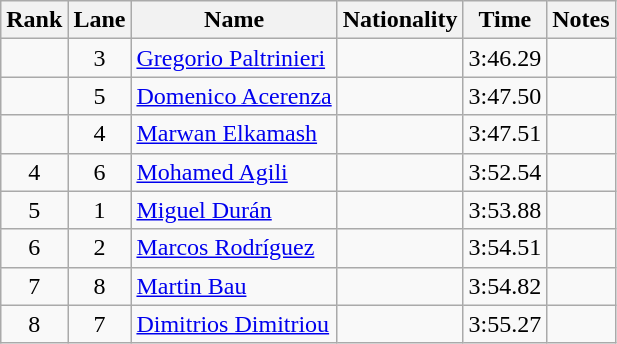<table class="wikitable sortable" style="text-align:center">
<tr>
<th>Rank</th>
<th>Lane</th>
<th>Name</th>
<th>Nationality</th>
<th>Time</th>
<th>Notes</th>
</tr>
<tr>
<td></td>
<td>3</td>
<td align="left"><a href='#'>Gregorio Paltrinieri</a></td>
<td align="left"></td>
<td>3:46.29</td>
<td></td>
</tr>
<tr>
<td></td>
<td>5</td>
<td align="left"><a href='#'>Domenico Acerenza</a></td>
<td align="left"></td>
<td>3:47.50</td>
<td></td>
</tr>
<tr>
<td></td>
<td>4</td>
<td align="left"><a href='#'>Marwan Elkamash</a></td>
<td align="left"></td>
<td>3:47.51</td>
<td></td>
</tr>
<tr>
<td>4</td>
<td>6</td>
<td align="left"><a href='#'>Mohamed Agili</a></td>
<td align="left"></td>
<td>3:52.54</td>
<td></td>
</tr>
<tr>
<td>5</td>
<td>1</td>
<td align="left"><a href='#'>Miguel Durán</a></td>
<td align="left"></td>
<td>3:53.88</td>
<td></td>
</tr>
<tr>
<td>6</td>
<td>2</td>
<td align="left"><a href='#'>Marcos Rodríguez</a></td>
<td align="left"></td>
<td>3:54.51</td>
<td></td>
</tr>
<tr>
<td>7</td>
<td>8</td>
<td align="left"><a href='#'>Martin Bau</a></td>
<td align="left"></td>
<td>3:54.82</td>
<td></td>
</tr>
<tr>
<td>8</td>
<td>7</td>
<td align="left"><a href='#'>Dimitrios Dimitriou</a></td>
<td align="left"></td>
<td>3:55.27</td>
<td></td>
</tr>
</table>
